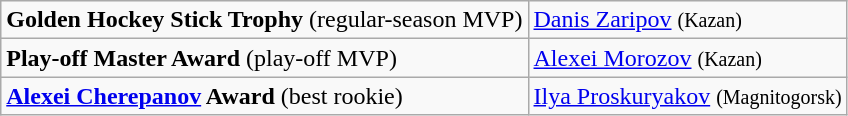<table class="wikitable" style="text-align:left;">
<tr>
<td><strong>Golden Hockey Stick Trophy</strong> (regular-season MVP)</td>
<td> <a href='#'>Danis Zaripov</a> <small>(Kazan)</small></td>
</tr>
<tr>
<td><strong>Play-off Master Award</strong> (play-off MVP)</td>
<td> <a href='#'>Alexei Morozov</a> <small>(Kazan)</small></td>
</tr>
<tr>
<td><strong><a href='#'>Alexei Cherepanov</a> Award</strong> (best rookie)</td>
<td> <a href='#'>Ilya Proskuryakov</a> <small>(Magnitogorsk)</small></td>
</tr>
</table>
